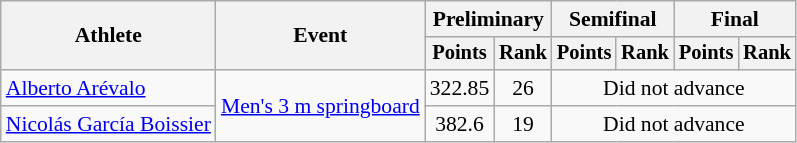<table class=wikitable style="font-size:90%">
<tr>
<th rowspan="2">Athlete</th>
<th rowspan="2">Event</th>
<th colspan="2">Preliminary</th>
<th colspan="2">Semifinal</th>
<th colspan="2">Final</th>
</tr>
<tr style="font-size:95%">
<th>Points</th>
<th>Rank</th>
<th>Points</th>
<th>Rank</th>
<th>Points</th>
<th>Rank</th>
</tr>
<tr align=center>
<td align=left><a href='#'>Alberto Arévalo</a></td>
<td align=left rowspan=2><a href='#'>Men's 3 m springboard</a></td>
<td>322.85</td>
<td>26</td>
<td colspan="4">Did not advance</td>
</tr>
<tr align=center>
<td align=left><a href='#'>Nicolás García Boissier</a></td>
<td>382.6</td>
<td>19</td>
<td colspan="4">Did not advance</td>
</tr>
</table>
